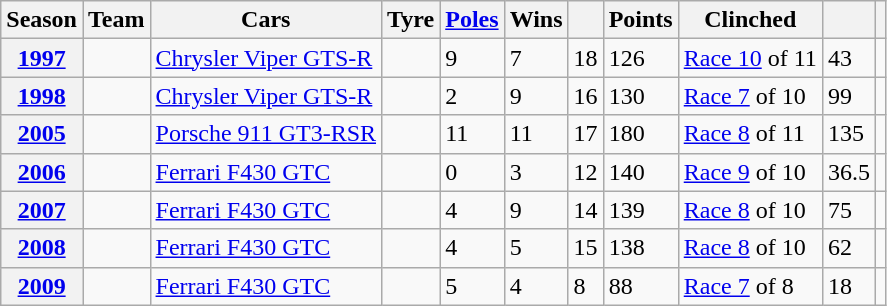<table class="wikitable sortable plainrowheaders" ; text-align:center;">
<tr>
<th scope="col">Season</th>
<th scope="col">Team</th>
<th scope="col">Cars</th>
<th scope="col">Tyre</th>
<th scope="col"><a href='#'>Poles</a></th>
<th scope="col">Wins</th>
<th scope="col"></th>
<th scope="col">Points</th>
<th scope="col">Clinched</th>
<th scope="col"></th>
<th scope="col" class="unsortable"></th>
</tr>
<tr>
<th scope="row" style="text-align: center;"><a href='#'>1997</a></th>
<td></td>
<td><a href='#'>Chrysler Viper GTS-R</a></td>
<td></td>
<td>9</td>
<td>7</td>
<td>18</td>
<td>126</td>
<td><a href='#'>Race 10</a> of 11</td>
<td>43</td>
<td style="text-align:center;"></td>
</tr>
<tr>
<th scope="row" style="text-align: center;"><a href='#'>1998</a></th>
<td></td>
<td><a href='#'>Chrysler Viper GTS-R</a></td>
<td></td>
<td>2</td>
<td>9</td>
<td>16</td>
<td>130</td>
<td><a href='#'>Race 7</a> of 10</td>
<td>99</td>
<td style="text-align:center;"></td>
</tr>
<tr>
<th scope="row" style="text-align: center;"><a href='#'>2005</a></th>
<td></td>
<td><a href='#'>Porsche 911 GT3-RSR</a></td>
<td></td>
<td>11</td>
<td>11</td>
<td>17</td>
<td>180</td>
<td><a href='#'>Race 8</a> of 11</td>
<td>135</td>
<td style="text-align:center;"></td>
</tr>
<tr>
<th scope="row" style="text-align: center;"><a href='#'>2006</a></th>
<td></td>
<td><a href='#'>Ferrari F430 GTC</a></td>
<td></td>
<td>0</td>
<td>3</td>
<td>12</td>
<td>140</td>
<td><a href='#'>Race 9</a> of 10</td>
<td>36.5</td>
<td style="text-align:center;"></td>
</tr>
<tr>
<th scope="row" style="text-align: center;"><a href='#'>2007</a></th>
<td></td>
<td><a href='#'>Ferrari F430 GTC</a></td>
<td></td>
<td>4</td>
<td>9</td>
<td>14</td>
<td>139</td>
<td><a href='#'>Race 8</a> of 10</td>
<td>75</td>
<td style="text-align:center;"></td>
</tr>
<tr>
<th scope="row" style="text-align: center;"><a href='#'>2008</a></th>
<td></td>
<td><a href='#'>Ferrari F430 GTC</a></td>
<td></td>
<td>4</td>
<td>5</td>
<td>15</td>
<td>138</td>
<td><a href='#'>Race 8</a> of 10</td>
<td>62</td>
<td style="text-align:center;"></td>
</tr>
<tr>
<th scope="row" style="text-align: center;"><a href='#'>2009</a></th>
<td></td>
<td><a href='#'>Ferrari F430 GTC</a></td>
<td></td>
<td>5</td>
<td>4</td>
<td>8</td>
<td>88</td>
<td><a href='#'>Race 7</a> of 8</td>
<td>18</td>
<td style="text-align:center;"></td>
</tr>
</table>
